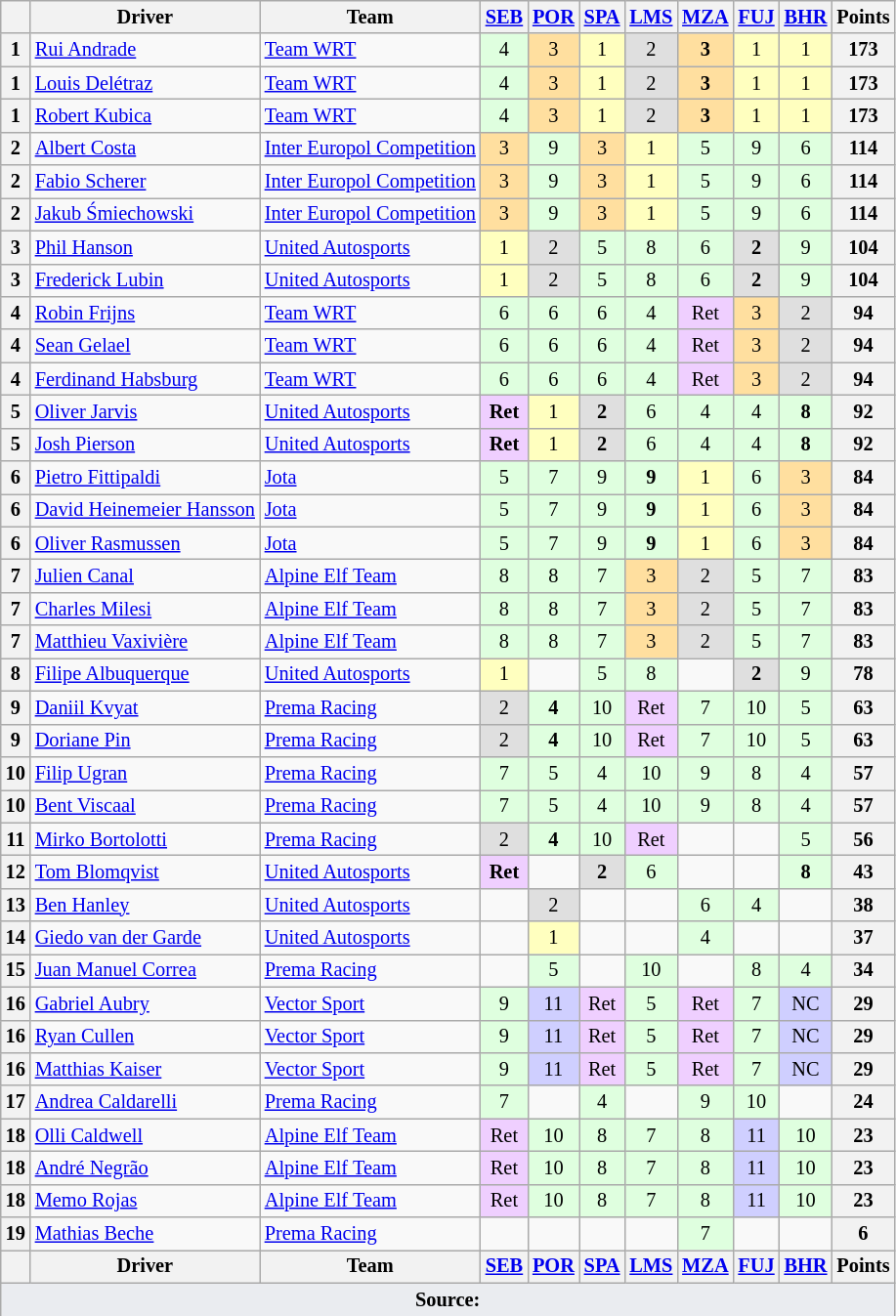<table class="wikitable" style="font-size:85%; text-align:center;">
<tr>
<th></th>
<th>Driver</th>
<th>Team</th>
<th><a href='#'>SEB</a><br></th>
<th><a href='#'>POR</a><br></th>
<th><a href='#'>SPA</a><br></th>
<th><a href='#'>LMS</a><br></th>
<th><a href='#'>MZA</a><br></th>
<th><a href='#'>FUJ</a><br></th>
<th><a href='#'>BHR</a><br></th>
<th>Points</th>
</tr>
<tr>
<th>1</th>
<td align="left"> <a href='#'>Rui Andrade</a></td>
<td align="left"> <a href='#'>Team WRT</a></td>
<td style="background:#dfffdf;">4</td>
<td style="background:#ffdf9f;">3</td>
<td style="background:#ffffbf;">1</td>
<td style="background:#dfdfdf;">2</td>
<td style="background:#ffdf9f;"><strong>3</strong></td>
<td style="background:#ffffbf;">1</td>
<td style="background:#ffffbf;">1</td>
<th>173</th>
</tr>
<tr>
<th>1</th>
<td align="left"> <a href='#'>Louis Delétraz</a></td>
<td align="left"> <a href='#'>Team WRT</a></td>
<td style="background:#dfffdf;">4</td>
<td style="background:#ffdf9f;">3</td>
<td style="background:#ffffbf;">1</td>
<td style="background:#dfdfdf;">2</td>
<td style="background:#ffdf9f;"><strong>3</strong></td>
<td style="background:#ffffbf;">1</td>
<td style="background:#ffffbf;">1</td>
<th>173</th>
</tr>
<tr>
<th>1</th>
<td align="left"> <a href='#'>Robert Kubica</a></td>
<td align="left"> <a href='#'>Team WRT</a></td>
<td style="background:#dfffdf;">4</td>
<td style="background:#ffdf9f;">3</td>
<td style="background:#ffffbf;">1</td>
<td style="background:#dfdfdf;">2</td>
<td style="background:#ffdf9f;"><strong>3</strong></td>
<td style="background:#ffffbf;">1</td>
<td style="background:#ffffbf;">1</td>
<th>173</th>
</tr>
<tr>
<th>2</th>
<td align="left"> <a href='#'>Albert Costa</a></td>
<td align="left"> <a href='#'>Inter Europol Competition</a></td>
<td style="background:#ffdf9f;">3</td>
<td style="background:#dfffdf;">9</td>
<td style="background:#ffdf9f;">3</td>
<td style="background:#ffffbf;">1</td>
<td style="background:#dfffdf;">5</td>
<td style="background:#dfffdf;">9</td>
<td style="background:#dfffdf;">6</td>
<th>114</th>
</tr>
<tr>
<th>2</th>
<td align="left"> <a href='#'>Fabio Scherer</a></td>
<td align="left"> <a href='#'>Inter Europol Competition</a></td>
<td style="background:#ffdf9f;">3</td>
<td style="background:#dfffdf;">9</td>
<td style="background:#ffdf9f;">3</td>
<td style="background:#ffffbf;">1</td>
<td style="background:#dfffdf;">5</td>
<td style="background:#dfffdf;">9</td>
<td style="background:#dfffdf;">6</td>
<th>114</th>
</tr>
<tr>
<th>2</th>
<td align="left"> <a href='#'>Jakub Śmiechowski</a></td>
<td align="left" nowrap> <a href='#'>Inter Europol Competition</a></td>
<td style="background:#ffdf9f;">3</td>
<td style="background:#dfffdf;">9</td>
<td style="background:#ffdf9f;">3</td>
<td style="background:#ffffbf;">1</td>
<td style="background:#dfffdf;">5</td>
<td style="background:#dfffdf;">9</td>
<td style="background:#dfffdf;">6</td>
<th>114</th>
</tr>
<tr>
<th>3</th>
<td align="left"> <a href='#'>Phil Hanson</a></td>
<td align="left"> <a href='#'>United Autosports</a></td>
<td style="background:#ffffbf;">1</td>
<td style="background:#dfdfdf;">2</td>
<td style="background:#dfffdf;">5</td>
<td style="background:#dfffdf;">8</td>
<td style="background:#dfffdf;">6</td>
<td style="background:#dfdfdf;"><strong>2</strong></td>
<td style="background:#dfffdf;">9</td>
<th>104</th>
</tr>
<tr>
<th>3</th>
<td align="left"> <a href='#'>Frederick Lubin</a></td>
<td align="left"> <a href='#'>United Autosports</a></td>
<td style="background:#ffffbf;">1</td>
<td style="background:#dfdfdf;">2</td>
<td style="background:#dfffdf;">5</td>
<td style="background:#dfffdf;">8</td>
<td style="background:#dfffdf;">6</td>
<td style="background:#dfdfdf;"><strong>2</strong></td>
<td style="background:#dfffdf;">9</td>
<th>104</th>
</tr>
<tr>
<th>4</th>
<td align="left"> <a href='#'>Robin Frijns</a></td>
<td align="left"> <a href='#'>Team WRT</a></td>
<td style="background:#dfffdf;">6</td>
<td style="background:#dfffdf;">6</td>
<td style="background:#dfffdf;">6</td>
<td style="background:#dfffdf;">4</td>
<td style="background:#efcfff;">Ret</td>
<td style="background:#ffdf9f;">3</td>
<td style="background:#dfdfdf;">2</td>
<th>94</th>
</tr>
<tr>
<th>4</th>
<td align="left"> <a href='#'>Sean Gelael</a></td>
<td align="left"> <a href='#'>Team WRT</a></td>
<td style="background:#dfffdf;">6</td>
<td style="background:#dfffdf;">6</td>
<td style="background:#dfffdf;">6</td>
<td style="background:#dfffdf;">4</td>
<td style="background:#efcfff;">Ret</td>
<td style="background:#ffdf9f;">3</td>
<td style="background:#dfdfdf;">2</td>
<th>94</th>
</tr>
<tr>
<th>4</th>
<td align="left"> <a href='#'>Ferdinand Habsburg</a></td>
<td align="left"> <a href='#'>Team WRT</a></td>
<td style="background:#dfffdf;">6</td>
<td style="background:#dfffdf;">6</td>
<td style="background:#dfffdf;">6</td>
<td style="background:#dfffdf;">4</td>
<td style="background:#efcfff;">Ret</td>
<td style="background:#ffdf9f;">3</td>
<td style="background:#dfdfdf;">2</td>
<th>94</th>
</tr>
<tr>
<th>5</th>
<td align="left"> <a href='#'>Oliver Jarvis</a></td>
<td align="left"> <a href='#'>United Autosports</a></td>
<td style="background:#efcfff;"><strong>Ret</strong></td>
<td style="background:#ffffbf;">1</td>
<td style="background:#dfdfdf;"><strong>2</strong></td>
<td style="background:#dfffdf;">6</td>
<td style="background:#dfffdf;">4</td>
<td style="background:#dfffdf;">4</td>
<td style="background:#dfffdf;"><strong>8</strong></td>
<th>92</th>
</tr>
<tr>
<th>5</th>
<td align="left"> <a href='#'>Josh Pierson</a></td>
<td align="left"> <a href='#'>United Autosports</a></td>
<td style="background:#efcfff;"><strong>Ret</strong></td>
<td style="background:#ffffbf;">1</td>
<td style="background:#dfdfdf;"><strong>2</strong></td>
<td style="background:#dfffdf;">6</td>
<td style="background:#dfffdf;">4</td>
<td style="background:#dfffdf;">4</td>
<td style="background:#dfffdf;"><strong>8</strong></td>
<th>92</th>
</tr>
<tr>
<th>6</th>
<td align="left"> <a href='#'>Pietro Fittipaldi</a></td>
<td align="left"> <a href='#'>Jota</a></td>
<td style="background:#dfffdf;">5</td>
<td style="background:#dfffdf;">7</td>
<td style="background:#dfffdf;">9</td>
<td style="background:#dfffdf;"><strong>9</strong></td>
<td style="background:#ffffbf;">1</td>
<td style="background:#dfffdf;">6</td>
<td style="background:#ffdf9f;">3</td>
<th>84</th>
</tr>
<tr>
<th>6</th>
<td align="left" nowrap> <a href='#'>David Heinemeier Hansson</a></td>
<td align="left"> <a href='#'>Jota</a></td>
<td style="background:#dfffdf;">5</td>
<td style="background:#dfffdf;">7</td>
<td style="background:#dfffdf;">9</td>
<td style="background:#dfffdf;"><strong>9</strong></td>
<td style="background:#ffffbf;">1</td>
<td style="background:#dfffdf;">6</td>
<td style="background:#ffdf9f;">3</td>
<th>84</th>
</tr>
<tr>
<th>6</th>
<td align="left"> <a href='#'>Oliver Rasmussen</a></td>
<td align="left"> <a href='#'>Jota</a></td>
<td style="background:#dfffdf;">5</td>
<td style="background:#dfffdf;">7</td>
<td style="background:#dfffdf;">9</td>
<td style="background:#dfffdf;"><strong>9</strong></td>
<td style="background:#ffffbf;">1</td>
<td style="background:#dfffdf;">6</td>
<td style="background:#ffdf9f;">3</td>
<th>84</th>
</tr>
<tr>
<th>7</th>
<td align="left"> <a href='#'>Julien Canal</a></td>
<td align="left"> <a href='#'>Alpine Elf Team</a></td>
<td style="background:#dfffdf;">8</td>
<td style="background:#dfffdf;">8</td>
<td style="background:#dfffdf;">7</td>
<td style="background:#ffdf9f;">3</td>
<td style="background:#dfdfdf;">2</td>
<td style="background:#dfffdf;">5</td>
<td style="background:#dfffdf;">7</td>
<th>83</th>
</tr>
<tr>
<th>7</th>
<td align="left"> <a href='#'>Charles Milesi</a></td>
<td align="left"> <a href='#'>Alpine Elf Team</a></td>
<td style="background:#dfffdf;">8</td>
<td style="background:#dfffdf;">8</td>
<td style="background:#dfffdf;">7</td>
<td style="background:#ffdf9f;">3</td>
<td style="background:#dfdfdf;">2</td>
<td style="background:#dfffdf;">5</td>
<td style="background:#dfffdf;">7</td>
<th>83</th>
</tr>
<tr>
<th>7</th>
<td align="left"> <a href='#'>Matthieu Vaxivière</a></td>
<td align="left"> <a href='#'>Alpine Elf Team</a></td>
<td style="background:#dfffdf;">8</td>
<td style="background:#dfffdf;">8</td>
<td style="background:#dfffdf;">7</td>
<td style="background:#ffdf9f;">3</td>
<td style="background:#dfdfdf;">2</td>
<td style="background:#dfffdf;">5</td>
<td style="background:#dfffdf;">7</td>
<th>83</th>
</tr>
<tr>
<th>8</th>
<td align="left"> <a href='#'>Filipe Albuquerque</a></td>
<td align="left"> <a href='#'>United Autosports</a></td>
<td style="background:#ffffbf;">1</td>
<td style="background:#;"></td>
<td style="background:#dfffdf;">5</td>
<td style="background:#dfffdf;">8</td>
<td style="background:#;"></td>
<td style="background:#dfdfdf;"><strong>2</strong></td>
<td style="background:#dfffdf;">9</td>
<th>78</th>
</tr>
<tr>
<th>9</th>
<td align="left"> <a href='#'>Daniil Kvyat</a></td>
<td align="left"> <a href='#'>Prema Racing</a></td>
<td style="background:#dfdfdf;">2</td>
<td style="background:#dfffdf;"><strong>4</strong></td>
<td style="background:#dfffdf;">10</td>
<td style="background:#efcfff;">Ret</td>
<td style="background:#dfffdf;">7</td>
<td style="background:#dfffdf;">10</td>
<td style="background:#dfffdf;">5</td>
<th>63</th>
</tr>
<tr>
<th>9</th>
<td align="left"> <a href='#'>Doriane Pin</a></td>
<td align="left"> <a href='#'>Prema Racing</a></td>
<td style="background:#dfdfdf;">2</td>
<td style="background:#dfffdf;"><strong>4</strong></td>
<td style="background:#dfffdf;">10</td>
<td style="background:#efcfff;">Ret</td>
<td style="background:#dfffdf;">7</td>
<td style="background:#dfffdf;">10</td>
<td style="background:#dfffdf;">5</td>
<th>63</th>
</tr>
<tr>
<th>10</th>
<td align="left"> <a href='#'>Filip Ugran</a></td>
<td align="left"> <a href='#'>Prema Racing</a></td>
<td style="background:#dfffdf;">7</td>
<td style="background:#dfffdf;">5</td>
<td style="background:#dfffdf;">4</td>
<td style="background:#dfffdf;">10</td>
<td style="background:#dfffdf;">9</td>
<td style="background:#dfffdf;">8</td>
<td style="background:#dfffdf;">4</td>
<th>57</th>
</tr>
<tr>
<th>10</th>
<td align="left"> <a href='#'>Bent Viscaal</a></td>
<td align="left"> <a href='#'>Prema Racing</a></td>
<td style="background:#dfffdf;">7</td>
<td style="background:#dfffdf;">5</td>
<td style="background:#dfffdf;">4</td>
<td style="background:#dfffdf;">10</td>
<td style="background:#dfffdf;">9</td>
<td style="background:#dfffdf;">8</td>
<td style="background:#dfffdf;">4</td>
<th>57</th>
</tr>
<tr>
<th>11</th>
<td align="left"> <a href='#'>Mirko Bortolotti</a></td>
<td align="left"> <a href='#'>Prema Racing</a></td>
<td style="background:#dfdfdf;">2</td>
<td style="background:#dfffdf;"><strong>4</strong></td>
<td style="background:#dfffdf;">10</td>
<td style="background:#efcfff;">Ret</td>
<td style="background:#;"></td>
<td style="background:#;"></td>
<td style="background:#dfffdf;">5</td>
<th>56</th>
</tr>
<tr>
<th>12</th>
<td align="left"> <a href='#'>Tom Blomqvist</a></td>
<td align="left"> <a href='#'>United Autosports</a></td>
<td style="background:#efcfff;"><strong>Ret</strong></td>
<td style="background:#;"></td>
<td style="background:#dfdfdf;"><strong>2</strong></td>
<td style="background:#dfffdf;">6</td>
<td style="background:#;"></td>
<td style="background:#;"></td>
<td style="background:#dfffdf;"><strong>8</strong></td>
<th>43</th>
</tr>
<tr>
<th>13</th>
<td align="left"> <a href='#'>Ben Hanley</a></td>
<td align="left"> <a href='#'>United Autosports</a></td>
<td style="background:#;"></td>
<td style="background:#dfdfdf;">2</td>
<td style="background:#;"></td>
<td style="background:#;"></td>
<td style="background:#dfffdf;">6</td>
<td style="background:#dfffdf;">4</td>
<td style="background:#;"></td>
<th>38</th>
</tr>
<tr>
<th>14</th>
<td align="left"> <a href='#'>Giedo van der Garde</a></td>
<td align="left"> <a href='#'>United Autosports</a></td>
<td style="background:#;"></td>
<td style="background:#ffffbf;">1</td>
<td style="background:#;"></td>
<td style="background:#;"></td>
<td style="background:#dfffdf;">4</td>
<td style="background:#;"></td>
<td style="background:#;"></td>
<th>37</th>
</tr>
<tr>
<th>15</th>
<td align="left"> <a href='#'>Juan Manuel Correa</a></td>
<td align="left"> <a href='#'>Prema Racing</a></td>
<td style="background:#;"></td>
<td style="background:#dfffdf;">5</td>
<td style="background:#;"></td>
<td style="background:#dfffdf;">10</td>
<td style="background:#;"></td>
<td style="background:#dfffdf;">8</td>
<td style="background:#dfffdf;">4</td>
<th>34</th>
</tr>
<tr>
<th>16</th>
<td align="left"> <a href='#'>Gabriel Aubry</a></td>
<td align="left"> <a href='#'>Vector Sport</a></td>
<td style="background:#dfffdf;">9</td>
<td style="background:#cfcfff;">11</td>
<td style="background:#efcfff;">Ret</td>
<td style="background:#dfffdf;">5</td>
<td style="background:#efcfff;">Ret</td>
<td style="background:#dfffdf;">7</td>
<td style="background:#cfcfff;">NC</td>
<th>29</th>
</tr>
<tr>
<th>16</th>
<td align="left"> <a href='#'>Ryan Cullen</a></td>
<td align="left"> <a href='#'>Vector Sport</a></td>
<td style="background:#dfffdf;">9</td>
<td style="background:#cfcfff;">11</td>
<td style="background:#efcfff;">Ret</td>
<td style="background:#dfffdf;">5</td>
<td style="background:#efcfff;">Ret</td>
<td style="background:#dfffdf;">7</td>
<td style="background:#cfcfff;">NC</td>
<th>29</th>
</tr>
<tr>
<th>16</th>
<td align="left"> <a href='#'>Matthias Kaiser</a></td>
<td align="left"> <a href='#'>Vector Sport</a></td>
<td style="background:#dfffdf;">9</td>
<td style="background:#cfcfff;">11</td>
<td style="background:#efcfff;">Ret</td>
<td style="background:#dfffdf;">5</td>
<td style="background:#efcfff;">Ret</td>
<td style="background:#dfffdf;">7</td>
<td style="background:#cfcfff;">NC</td>
<th>29</th>
</tr>
<tr>
<th>17</th>
<td align="left"> <a href='#'>Andrea Caldarelli</a></td>
<td align="left"> <a href='#'>Prema Racing</a></td>
<td style="background:#dfffdf;">7</td>
<td style="background:#;"></td>
<td style="background:#dfffdf;">4</td>
<td style="background:#;"></td>
<td style="background:#dfffdf;">9</td>
<td style="background:#dfffdf;">10</td>
<td style="background:#;"></td>
<th>24</th>
</tr>
<tr>
<th>18</th>
<td align="left"> <a href='#'>Olli Caldwell</a></td>
<td align="left"> <a href='#'>Alpine Elf Team</a></td>
<td style="background:#efcfff;">Ret</td>
<td style="background:#dfffdf;">10</td>
<td style="background:#dfffdf;">8</td>
<td style="background:#dfffdf;">7</td>
<td style="background:#dfffdf;">8</td>
<td style="background:#cfcfff;">11</td>
<td style="background:#dfffdf;">10</td>
<th>23</th>
</tr>
<tr>
<th>18</th>
<td align="left"> <a href='#'>André Negrão</a></td>
<td align="left"> <a href='#'>Alpine Elf Team</a></td>
<td style="background:#efcfff;">Ret</td>
<td style="background:#dfffdf;">10</td>
<td style="background:#dfffdf;">8</td>
<td style="background:#dfffdf;">7</td>
<td style="background:#dfffdf;">8</td>
<td style="background:#cfcfff;">11</td>
<td style="background:#dfffdf;">10</td>
<th>23</th>
</tr>
<tr>
<th>18</th>
<td align="left"> <a href='#'>Memo Rojas</a></td>
<td align="left"> <a href='#'>Alpine Elf Team</a></td>
<td style="background:#efcfff;">Ret</td>
<td style="background:#dfffdf;">10</td>
<td style="background:#dfffdf;">8</td>
<td style="background:#dfffdf;">7</td>
<td style="background:#dfffdf;">8</td>
<td style="background:#cfcfff;">11</td>
<td style="background:#dfffdf;">10</td>
<th>23</th>
</tr>
<tr>
<th>19</th>
<td align="left"> <a href='#'>Mathias Beche</a></td>
<td align="left"> <a href='#'>Prema Racing</a></td>
<td style="background:#;"></td>
<td style="background:#;"></td>
<td style="background:#;"></td>
<td style="background:#;"></td>
<td style="background:#dfffdf;">7</td>
<td style="background:#;"></td>
<td style="background:#;"></td>
<th>6</th>
</tr>
<tr>
<th></th>
<th>Driver</th>
<th>Team</th>
<th><a href='#'>SEB</a><br></th>
<th><a href='#'>POR</a><br></th>
<th><a href='#'>SPA</a><br></th>
<th><a href='#'>LMS</a><br></th>
<th><a href='#'>MZA</a><br></th>
<th><a href='#'>FUJ</a><br></th>
<th><a href='#'>BHR</a><br></th>
<th>Points</th>
</tr>
<tr class="sortbottom">
<td colspan="11" style="background-color:#EAECF0;text-align:center"><strong>Source:</strong></td>
</tr>
</table>
